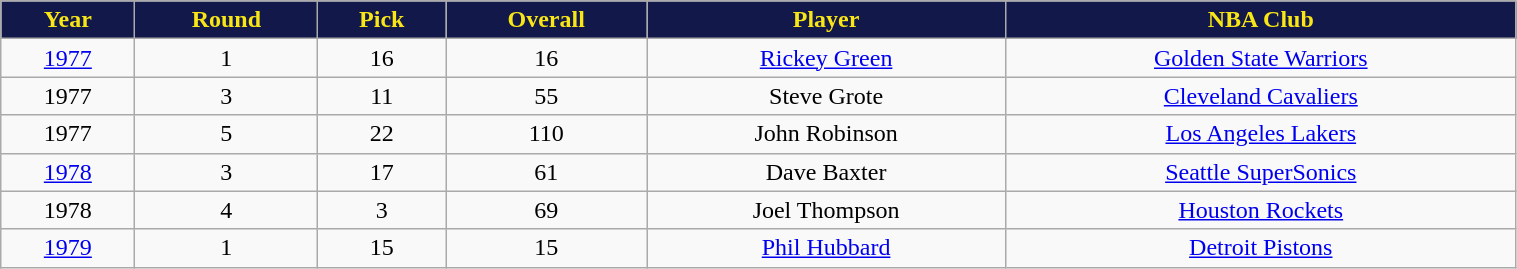<table class="wikitable" style="width:80%;">
<tr style="text-align:center; background:#121849; color:#f8e616;">
<td><strong>Year</strong></td>
<td><strong>Round</strong></td>
<td><strong>Pick</strong></td>
<td><strong>Overall</strong></td>
<td><strong>Player</strong></td>
<td><strong>NBA Club</strong></td>
</tr>
<tr style="text-align:center;" bgcolor="">
<td><a href='#'>1977</a></td>
<td>1</td>
<td>16</td>
<td>16</td>
<td><a href='#'>Rickey Green</a></td>
<td><a href='#'>Golden State Warriors</a></td>
</tr>
<tr style="text-align:center;" bgcolor="">
<td>1977</td>
<td>3</td>
<td>11</td>
<td>55</td>
<td>Steve Grote</td>
<td><a href='#'>Cleveland Cavaliers</a></td>
</tr>
<tr style="text-align:center;" bgcolor="">
<td>1977</td>
<td>5</td>
<td>22</td>
<td>110</td>
<td>John Robinson</td>
<td><a href='#'>Los Angeles Lakers</a></td>
</tr>
<tr style="text-align:center;" bgcolor="">
<td><a href='#'>1978</a></td>
<td>3</td>
<td>17</td>
<td>61</td>
<td>Dave Baxter</td>
<td><a href='#'>Seattle SuperSonics</a></td>
</tr>
<tr style="text-align:center;" bgcolor="">
<td>1978</td>
<td>4</td>
<td>3</td>
<td>69</td>
<td>Joel Thompson</td>
<td><a href='#'>Houston Rockets</a></td>
</tr>
<tr style="text-align:center;" bgcolor="">
<td><a href='#'>1979</a></td>
<td>1</td>
<td>15</td>
<td>15</td>
<td><a href='#'>Phil Hubbard</a></td>
<td><a href='#'>Detroit Pistons</a></td>
</tr>
</table>
